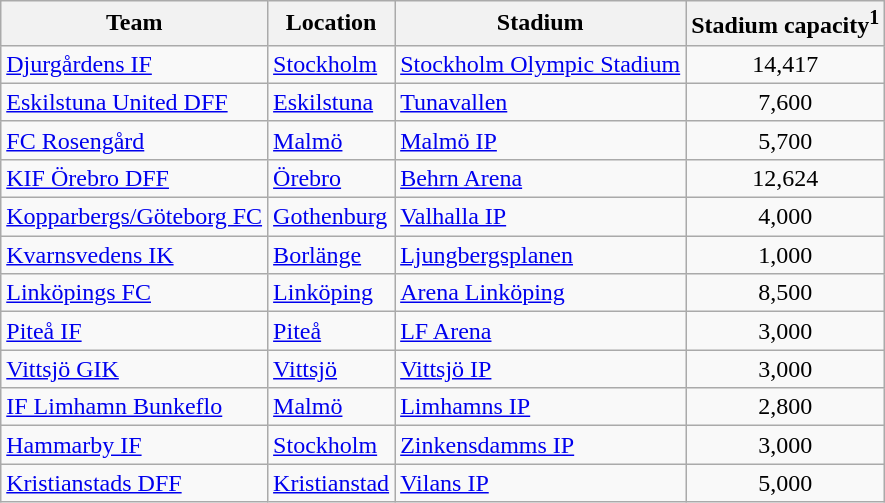<table class="wikitable sortable" style="text-align: left;">
<tr>
<th>Team</th>
<th>Location</th>
<th>Stadium</th>
<th>Stadium capacity<sup>1</sup></th>
</tr>
<tr>
<td><a href='#'>Djurgårdens IF</a></td>
<td><a href='#'>Stockholm</a></td>
<td><a href='#'>Stockholm Olympic Stadium</a></td>
<td align="center">14,417</td>
</tr>
<tr>
<td><a href='#'>Eskilstuna United DFF</a></td>
<td><a href='#'>Eskilstuna</a></td>
<td><a href='#'>Tunavallen</a></td>
<td align="center">7,600</td>
</tr>
<tr>
<td><a href='#'>FC Rosengård</a></td>
<td><a href='#'>Malmö</a></td>
<td><a href='#'>Malmö IP</a></td>
<td align="center">5,700</td>
</tr>
<tr>
<td><a href='#'>KIF Örebro DFF</a></td>
<td><a href='#'>Örebro</a></td>
<td><a href='#'>Behrn Arena</a></td>
<td align="center">12,624</td>
</tr>
<tr>
<td><a href='#'>Kopparbergs/Göteborg FC</a></td>
<td><a href='#'>Gothenburg</a></td>
<td><a href='#'>Valhalla IP</a></td>
<td align="center">4,000</td>
</tr>
<tr>
<td><a href='#'>Kvarnsvedens IK</a></td>
<td><a href='#'>Borlänge</a></td>
<td><a href='#'>Ljungbergsplanen</a></td>
<td align="center">1,000</td>
</tr>
<tr>
<td><a href='#'>Linköpings FC</a></td>
<td><a href='#'>Linköping</a></td>
<td><a href='#'>Arena Linköping</a></td>
<td align="center">8,500</td>
</tr>
<tr>
<td><a href='#'>Piteå IF</a></td>
<td><a href='#'>Piteå</a></td>
<td><a href='#'>LF Arena</a></td>
<td align="center">3,000</td>
</tr>
<tr>
<td><a href='#'>Vittsjö GIK</a></td>
<td><a href='#'>Vittsjö</a></td>
<td><a href='#'>Vittsjö IP</a></td>
<td align="center">3,000</td>
</tr>
<tr>
<td><a href='#'>IF Limhamn Bunkeflo</a></td>
<td><a href='#'>Malmö</a></td>
<td><a href='#'>Limhamns IP</a></td>
<td align="center">2,800</td>
</tr>
<tr>
<td><a href='#'>Hammarby IF</a></td>
<td><a href='#'>Stockholm</a></td>
<td><a href='#'>Zinkensdamms IP</a></td>
<td align="center">3,000</td>
</tr>
<tr>
<td><a href='#'>Kristianstads DFF</a></td>
<td><a href='#'>Kristianstad</a></td>
<td><a href='#'>Vilans IP</a></td>
<td align="center">5,000</td>
</tr>
</table>
